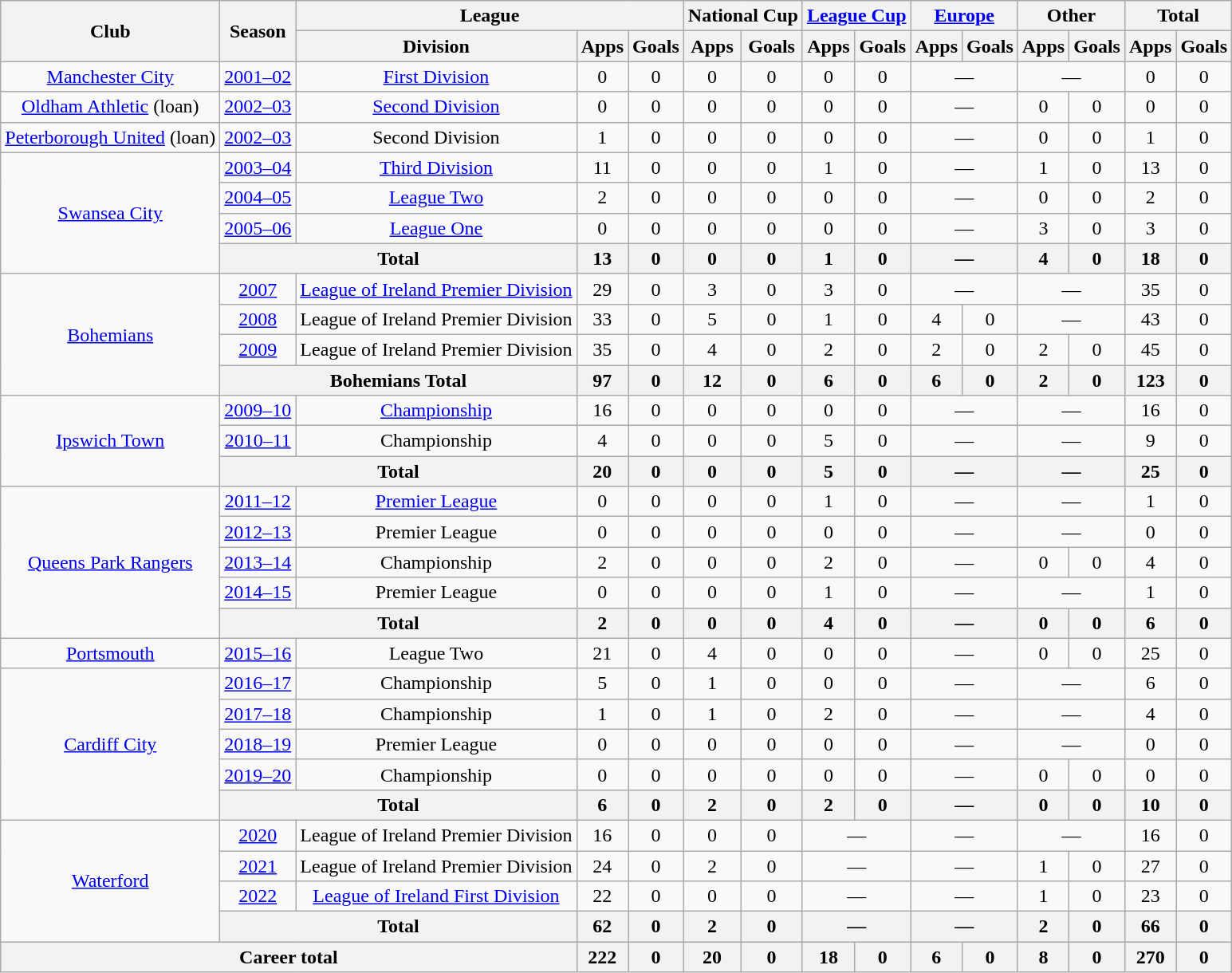<table class="wikitable" style="text-align: center;">
<tr>
<th rowspan="2">Club</th>
<th rowspan="2">Season</th>
<th colspan="3">League</th>
<th colspan="2">National Cup</th>
<th colspan="2"><a href='#'>League Cup</a></th>
<th colspan="2"><a href='#'>Europe</a></th>
<th colspan="2">Other</th>
<th colspan="2">Total</th>
</tr>
<tr>
<th>Division</th>
<th>Apps</th>
<th>Goals</th>
<th>Apps</th>
<th>Goals</th>
<th>Apps</th>
<th>Goals</th>
<th>Apps</th>
<th>Goals</th>
<th>Apps</th>
<th>Goals</th>
<th>Apps</th>
<th>Goals</th>
</tr>
<tr>
<td><a href='#'>Manchester City</a></td>
<td><a href='#'>2001–02</a></td>
<td><a href='#'>First Division</a></td>
<td>0</td>
<td>0</td>
<td>0</td>
<td>0</td>
<td>0</td>
<td>0</td>
<td colspan="2">—</td>
<td colspan="2">—</td>
<td>0</td>
<td>0</td>
</tr>
<tr>
<td><a href='#'>Oldham Athletic</a> (loan)</td>
<td><a href='#'>2002–03</a></td>
<td><a href='#'>Second Division</a></td>
<td>0</td>
<td>0</td>
<td>0</td>
<td>0</td>
<td>0</td>
<td>0</td>
<td colspan="2">—</td>
<td>0</td>
<td>0</td>
<td>0</td>
<td>0</td>
</tr>
<tr>
<td><a href='#'>Peterborough United</a> (loan)</td>
<td><a href='#'>2002–03</a></td>
<td>Second Division</td>
<td>1</td>
<td>0</td>
<td>0</td>
<td>0</td>
<td>0</td>
<td>0</td>
<td colspan="2">—</td>
<td>0</td>
<td>0</td>
<td>1</td>
<td>0</td>
</tr>
<tr>
<td rowspan=4><a href='#'>Swansea City</a></td>
<td><a href='#'>2003–04</a></td>
<td><a href='#'>Third Division</a></td>
<td>11</td>
<td>0</td>
<td>0</td>
<td>0</td>
<td>1</td>
<td>0</td>
<td colspan="2">—</td>
<td>1</td>
<td>0</td>
<td>13</td>
<td>0</td>
</tr>
<tr>
<td><a href='#'>2004–05</a></td>
<td><a href='#'>League Two</a></td>
<td>2</td>
<td>0</td>
<td>0</td>
<td>0</td>
<td>0</td>
<td>0</td>
<td colspan="2">—</td>
<td>0</td>
<td>0</td>
<td>2</td>
<td>0</td>
</tr>
<tr>
<td><a href='#'>2005–06</a></td>
<td><a href='#'>League One</a></td>
<td>0</td>
<td>0</td>
<td>0</td>
<td>0</td>
<td>0</td>
<td>0</td>
<td colspan="2">—</td>
<td>3</td>
<td>0</td>
<td>3</td>
<td>0</td>
</tr>
<tr>
<th colspan=2>Total</th>
<th>13</th>
<th>0</th>
<th>0</th>
<th>0</th>
<th>1</th>
<th>0</th>
<th colspan="2">—</th>
<th>4</th>
<th>0</th>
<th>18</th>
<th>0</th>
</tr>
<tr>
<td rowspan=4><a href='#'>Bohemians</a></td>
<td><a href='#'>2007</a></td>
<td><a href='#'>League of Ireland Premier Division</a></td>
<td>29</td>
<td>0</td>
<td>3</td>
<td>0</td>
<td>3</td>
<td>0</td>
<td colspan="2">—</td>
<td colspan="2">—</td>
<td>35</td>
<td>0</td>
</tr>
<tr>
<td><a href='#'>2008</a></td>
<td>League of Ireland Premier Division</td>
<td>33</td>
<td>0</td>
<td>5</td>
<td>0</td>
<td>1</td>
<td>0</td>
<td>4</td>
<td>0</td>
<td colspan="2">—</td>
<td>43</td>
<td>0</td>
</tr>
<tr>
<td><a href='#'>2009</a></td>
<td>League of Ireland Premier Division</td>
<td>35</td>
<td>0</td>
<td>4</td>
<td>0</td>
<td>2</td>
<td>0</td>
<td>2</td>
<td>0</td>
<td>2</td>
<td>0</td>
<td>45</td>
<td>0</td>
</tr>
<tr>
<th colspan=2>Bohemians Total</th>
<th>97</th>
<th>0</th>
<th>12</th>
<th>0</th>
<th>6</th>
<th>0</th>
<th>6</th>
<th>0</th>
<th>2</th>
<th>0</th>
<th>123</th>
<th>0</th>
</tr>
<tr>
<td rowspan=3><a href='#'>Ipswich Town</a></td>
<td><a href='#'>2009–10</a></td>
<td><a href='#'>Championship</a></td>
<td>16</td>
<td>0</td>
<td>0</td>
<td>0</td>
<td>0</td>
<td>0</td>
<td colspan="2">—</td>
<td colspan="2">—</td>
<td>16</td>
<td>0</td>
</tr>
<tr>
<td><a href='#'>2010–11</a></td>
<td>Championship</td>
<td>4</td>
<td>0</td>
<td>0</td>
<td>0</td>
<td>5</td>
<td>0</td>
<td colspan="2">—</td>
<td colspan="2">—</td>
<td>9</td>
<td>0</td>
</tr>
<tr>
<th colspan=2>Total</th>
<th>20</th>
<th>0</th>
<th>0</th>
<th>0</th>
<th>5</th>
<th>0</th>
<th colspan="2">—</th>
<th colspan="2">—</th>
<th>25</th>
<th>0</th>
</tr>
<tr>
<td rowspan=5><a href='#'>Queens Park Rangers</a></td>
<td><a href='#'>2011–12</a></td>
<td><a href='#'>Premier League</a></td>
<td>0</td>
<td>0</td>
<td>0</td>
<td>0</td>
<td>1</td>
<td>0</td>
<td colspan="2">—</td>
<td colspan="2">—</td>
<td>1</td>
<td>0</td>
</tr>
<tr>
<td><a href='#'>2012–13</a></td>
<td>Premier League</td>
<td>0</td>
<td>0</td>
<td>0</td>
<td>0</td>
<td>0</td>
<td>0</td>
<td colspan="2">—</td>
<td colspan="2">—</td>
<td>0</td>
<td>0</td>
</tr>
<tr>
<td><a href='#'>2013–14</a></td>
<td>Championship</td>
<td>2</td>
<td>0</td>
<td>0</td>
<td>0</td>
<td>2</td>
<td>0</td>
<td colspan="2">—</td>
<td>0</td>
<td>0</td>
<td>4</td>
<td>0</td>
</tr>
<tr>
<td><a href='#'>2014–15</a></td>
<td>Premier League</td>
<td>0</td>
<td>0</td>
<td>0</td>
<td>0</td>
<td>1</td>
<td>0</td>
<td colspan="2">—</td>
<td colspan="2">—</td>
<td>1</td>
<td>0</td>
</tr>
<tr>
<th colspan=2>Total</th>
<th>2</th>
<th>0</th>
<th>0</th>
<th>0</th>
<th>4</th>
<th>0</th>
<th colspan="2">—</th>
<th>0</th>
<th>0</th>
<th>6</th>
<th>0</th>
</tr>
<tr>
<td><a href='#'>Portsmouth</a></td>
<td><a href='#'>2015–16</a></td>
<td>League Two</td>
<td>21</td>
<td>0</td>
<td>4</td>
<td>0</td>
<td>0</td>
<td>0</td>
<td colspan="2">—</td>
<td>0</td>
<td>0</td>
<td>25</td>
<td>0</td>
</tr>
<tr>
<td rowspan=5><a href='#'>Cardiff City</a></td>
<td><a href='#'>2016–17</a></td>
<td>Championship</td>
<td>5</td>
<td>0</td>
<td>1</td>
<td>0</td>
<td>0</td>
<td>0</td>
<td colspan="2">—</td>
<td colspan="2">—</td>
<td>6</td>
<td>0</td>
</tr>
<tr>
<td><a href='#'>2017–18</a></td>
<td>Championship</td>
<td>1</td>
<td>0</td>
<td>1</td>
<td>0</td>
<td>2</td>
<td>0</td>
<td colspan="2">—</td>
<td colspan="2">—</td>
<td>4</td>
<td>0</td>
</tr>
<tr>
<td><a href='#'>2018–19</a></td>
<td>Premier League</td>
<td>0</td>
<td>0</td>
<td>0</td>
<td>0</td>
<td>0</td>
<td>0</td>
<td colspan="2">—</td>
<td colspan="2">—</td>
<td>0</td>
<td>0</td>
</tr>
<tr>
<td><a href='#'>2019–20</a></td>
<td>Championship</td>
<td>0</td>
<td>0</td>
<td>0</td>
<td>0</td>
<td>0</td>
<td>0</td>
<td colspan="2">—</td>
<td>0</td>
<td>0</td>
<td>0</td>
<td>0</td>
</tr>
<tr>
<th colspan=2>Total</th>
<th>6</th>
<th>0</th>
<th>2</th>
<th>0</th>
<th>2</th>
<th>0</th>
<th colspan="2">—</th>
<th>0</th>
<th>0</th>
<th>10</th>
<th>0</th>
</tr>
<tr>
<td rowspan=4><a href='#'>Waterford</a></td>
<td><a href='#'>2020</a></td>
<td>League of Ireland Premier Division</td>
<td>16</td>
<td>0</td>
<td>0</td>
<td>0</td>
<td colspan="2">—</td>
<td colspan="2">—</td>
<td colspan="2">—</td>
<td>16</td>
<td>0</td>
</tr>
<tr>
<td><a href='#'>2021</a></td>
<td>League of Ireland Premier Division</td>
<td>24</td>
<td>0</td>
<td>2</td>
<td>0</td>
<td colspan="2">—</td>
<td colspan="2">—</td>
<td>1</td>
<td>0</td>
<td>27</td>
<td>0</td>
</tr>
<tr>
<td><a href='#'>2022</a></td>
<td><a href='#'>League of Ireland First Division</a></td>
<td>22</td>
<td>0</td>
<td>0</td>
<td>0</td>
<td colspan="2">—</td>
<td colspan="2">—</td>
<td>1</td>
<td>0</td>
<td>23</td>
<td>0</td>
</tr>
<tr>
<th colspan=2>Total</th>
<th>62</th>
<th>0</th>
<th>2</th>
<th>0</th>
<th colspan="2">—</th>
<th colspan="2">—</th>
<th>2</th>
<th>0</th>
<th>66</th>
<th>0</th>
</tr>
<tr>
<th colspan="3">Career total</th>
<th>222</th>
<th>0</th>
<th>20</th>
<th>0</th>
<th>18</th>
<th>0</th>
<th>6</th>
<th>0</th>
<th>8</th>
<th>0</th>
<th>270</th>
<th>0</th>
</tr>
</table>
